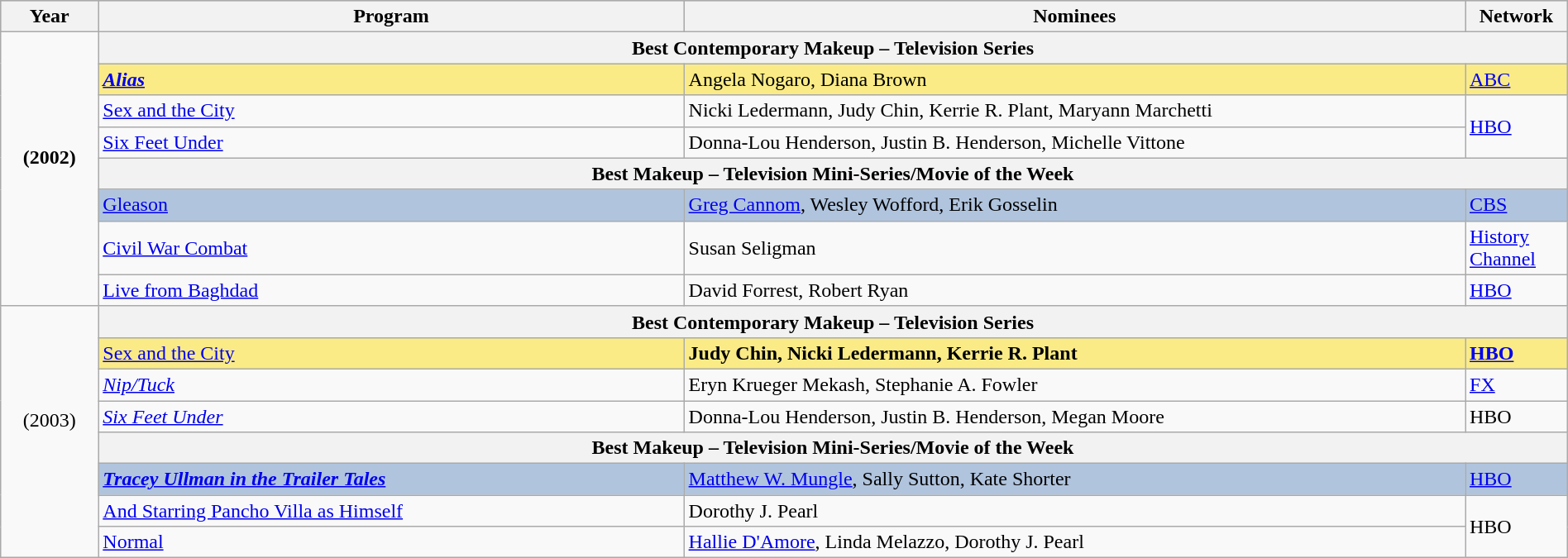<table class="wikitable" style="width:100%">
<tr bgcolor="#bebebe">
<th width="5%">Year</th>
<th width="30%">Program</th>
<th width="40%">Nominees</th>
<th width="5%">Network</th>
</tr>
<tr>
<td rowspan=8 style="text-align:center"><strong>(2002)</strong><br> <br></td>
<th colspan="4">Best Contemporary Makeup – Television Series</th>
</tr>
<tr style="background:#FAEB86">
<td><strong><em><a href='#'>Alias</a><em> <strong></td>
<td></strong>Angela Nogaro, Diana Brown<strong></td>
<td></strong><a href='#'>ABC</a><strong></td>
</tr>
<tr>
<td></em><a href='#'>Sex and the City</a><em></td>
<td>Nicki Ledermann, Judy Chin, Kerrie R. Plant, Maryann Marchetti</td>
<td rowspan="2"><a href='#'>HBO</a></td>
</tr>
<tr>
<td></em><a href='#'>Six Feet Under</a><em></td>
<td>Donna-Lou Henderson, Justin B. Henderson, Michelle Vittone</td>
</tr>
<tr>
<th colspan="4">Best Makeup – Television Mini-Series/Movie of the Week</th>
</tr>
<tr style="background:#B0C4DE;">
<td></em></strong><a href='#'>Gleason</a><strong><em></td>
<td></strong><a href='#'>Greg Cannom</a>, Wesley Wofford, Erik Gosselin<strong></td>
<td></strong><a href='#'>CBS</a><strong></td>
</tr>
<tr>
<td></em><a href='#'>Civil War Combat</a><em></td>
<td>Susan Seligman</td>
<td><a href='#'>History Channel</a></td>
</tr>
<tr>
<td></em><a href='#'>Live from Baghdad</a><em></td>
<td>David Forrest, Robert Ryan</td>
<td><a href='#'>HBO</a></td>
</tr>
<tr>
<td rowspan=8 style="text-align:center"></strong>(2003)<strong><br> <br></td>
<th colspan="4">Best Contemporary Makeup – Television Series</th>
</tr>
<tr style="background:#FAEB86">
<td></em></strong><a href='#'>Sex and the City</a></em> </strong></td>
<td><strong>Judy Chin, Nicki Ledermann, Kerrie R. Plant</strong></td>
<td><strong><a href='#'>HBO</a></strong></td>
</tr>
<tr>
<td><em><a href='#'>Nip/Tuck</a></em></td>
<td>Eryn Krueger Mekash, Stephanie A. Fowler</td>
<td><a href='#'>FX</a></td>
</tr>
<tr>
<td><em><a href='#'>Six Feet Under</a></em></td>
<td>Donna-Lou Henderson, Justin B. Henderson, Megan Moore</td>
<td>HBO</td>
</tr>
<tr>
<th colspan="4">Best Makeup – Television Mini-Series/Movie of the Week</th>
</tr>
<tr style="background:#B0C4DE;">
<td><strong><em><a href='#'>Tracey Ullman in the Trailer Tales</a><em> <strong></td>
<td></strong><a href='#'>Matthew W. Mungle</a>, Sally Sutton, Kate Shorter<strong></td>
<td></strong><a href='#'>HBO</a><strong></td>
</tr>
<tr>
<td></em><a href='#'>And Starring Pancho Villa as Himself</a><em></td>
<td>Dorothy J. Pearl</td>
<td rowspan="2">HBO</td>
</tr>
<tr>
<td></em><a href='#'>Normal</a><em></td>
<td><a href='#'>Hallie D'Amore</a>, Linda Melazzo, Dorothy J. Pearl</td>
</tr>
</table>
